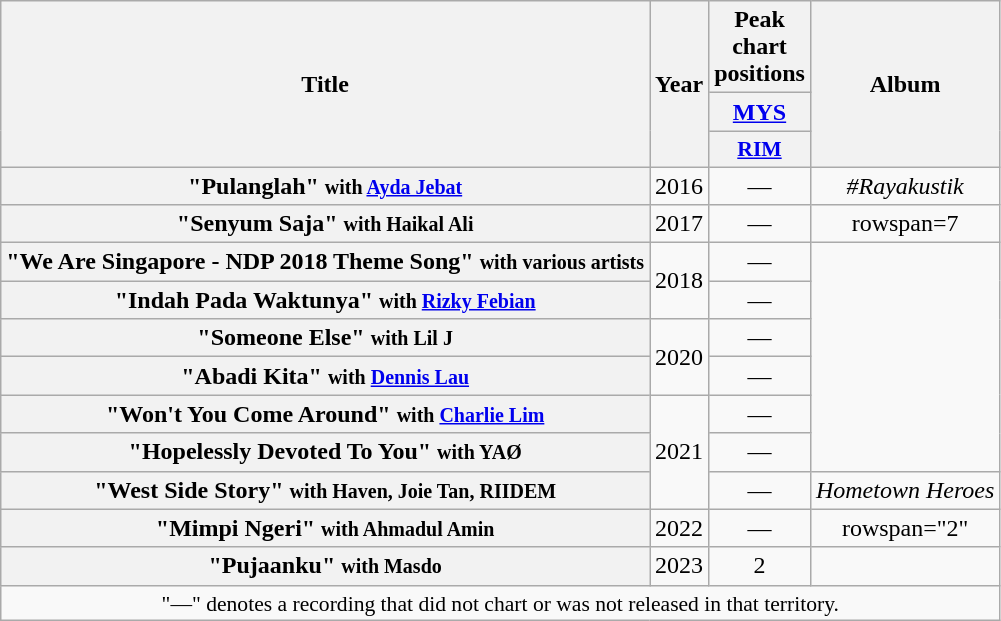<table class="wikitable plainrowheaders" style="text-align:center;">
<tr>
<th rowspan="3">Title</th>
<th rowspan="3">Year</th>
<th colspan="1">Peak chart positions</th>
<th rowspan="3">Album</th>
</tr>
<tr>
<th colspan="1"><a href='#'>MYS</a></th>
</tr>
<tr>
<th scope="col" style="width:3em;font-size:90%;"><a href='#'>RIM</a><br></th>
</tr>
<tr>
<th scope="row">"Pulanglah" <small>with <a href='#'>Ayda Jebat</a></small></th>
<td>2016</td>
<td>—</td>
<td><em>#Rayakustik</em></td>
</tr>
<tr>
<th scope="row">"Senyum Saja" <small>with Haikal Ali</small></th>
<td>2017</td>
<td>—</td>
<td>rowspan=7</td>
</tr>
<tr>
<th scope="row">"We Are Singapore - NDP 2018 Theme Song" <small>with various artists</small></th>
<td rowspan="2">2018</td>
<td>—</td>
</tr>
<tr>
<th scope="row">"Indah Pada Waktunya" <small>with <a href='#'>Rizky Febian</a></small></th>
<td>—</td>
</tr>
<tr>
<th scope="row">"Someone Else" <small>with Lil J</small></th>
<td rowspan="2">2020</td>
<td>—</td>
</tr>
<tr>
<th scope="row">"Abadi Kita" <small>with <a href='#'>Dennis Lau</a></small></th>
<td>—</td>
</tr>
<tr>
<th scope="row">"Won't You Come Around" <small>with <a href='#'>Charlie Lim</a></small></th>
<td rowspan="3">2021</td>
<td>—</td>
</tr>
<tr>
<th scope="row">"Hopelessly Devoted To You" <small>with YAØ</small></th>
<td>—</td>
</tr>
<tr>
<th scope="row">"West Side Story" <small>with Haven, Joie Tan, RIIDEM</small></th>
<td>—</td>
<td><em>Hometown Heroes</em></td>
</tr>
<tr>
<th scope="row">"Mimpi Ngeri" <small>with Ahmadul Amin</small></th>
<td>2022</td>
<td>—</td>
<td>rowspan="2"</td>
</tr>
<tr>
<th scope="row">"Pujaanku" <small>with Masdo</small></th>
<td>2023</td>
<td>2</td>
</tr>
<tr>
<td colspan="5" style="font-size:90%">"—" denotes a recording that did not chart or was not released in that territory.</td>
</tr>
</table>
